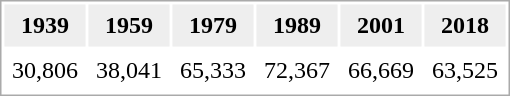<table border="0" cellspacing="2" cellpadding="5" style="border:1px solid #AAAAAA;">
<tr bgcolor="#EEEEEE">
<th>1939</th>
<th>1959</th>
<th>1979</th>
<th>1989</th>
<th>2001</th>
<th>2018</th>
</tr>
<tr bgcolor="#FFFFFF">
<td align=center>30,806</td>
<td align=center>38,041</td>
<td align=center>65,333</td>
<td align=center>72,367</td>
<td align=center>66,669</td>
<td align=center>63,525</td>
</tr>
</table>
